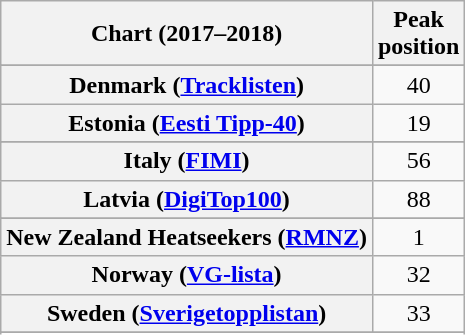<table class="wikitable sortable plainrowheaders" style="text-align:center">
<tr>
<th scope="col">Chart (2017–2018)</th>
<th scope="col">Peak<br> position</th>
</tr>
<tr>
</tr>
<tr>
</tr>
<tr>
<th scope="row">Denmark (<a href='#'>Tracklisten</a>)</th>
<td>40</td>
</tr>
<tr>
<th scope="row">Estonia (<a href='#'>Eesti Tipp-40</a>)</th>
<td>19</td>
</tr>
<tr>
</tr>
<tr>
</tr>
<tr>
<th scope="row">Italy (<a href='#'>FIMI</a>)</th>
<td>56</td>
</tr>
<tr>
<th scope="row">Latvia (<a href='#'>DigiTop100</a>)</th>
<td>88</td>
</tr>
<tr>
</tr>
<tr>
<th scope="row">New Zealand Heatseekers (<a href='#'>RMNZ</a>)</th>
<td>1</td>
</tr>
<tr>
<th scope="row">Norway (<a href='#'>VG-lista</a>)</th>
<td>32</td>
</tr>
<tr>
<th scope="row">Sweden (<a href='#'>Sverigetopplistan</a>)</th>
<td>33</td>
</tr>
<tr>
</tr>
<tr>
</tr>
<tr>
</tr>
<tr>
</tr>
</table>
